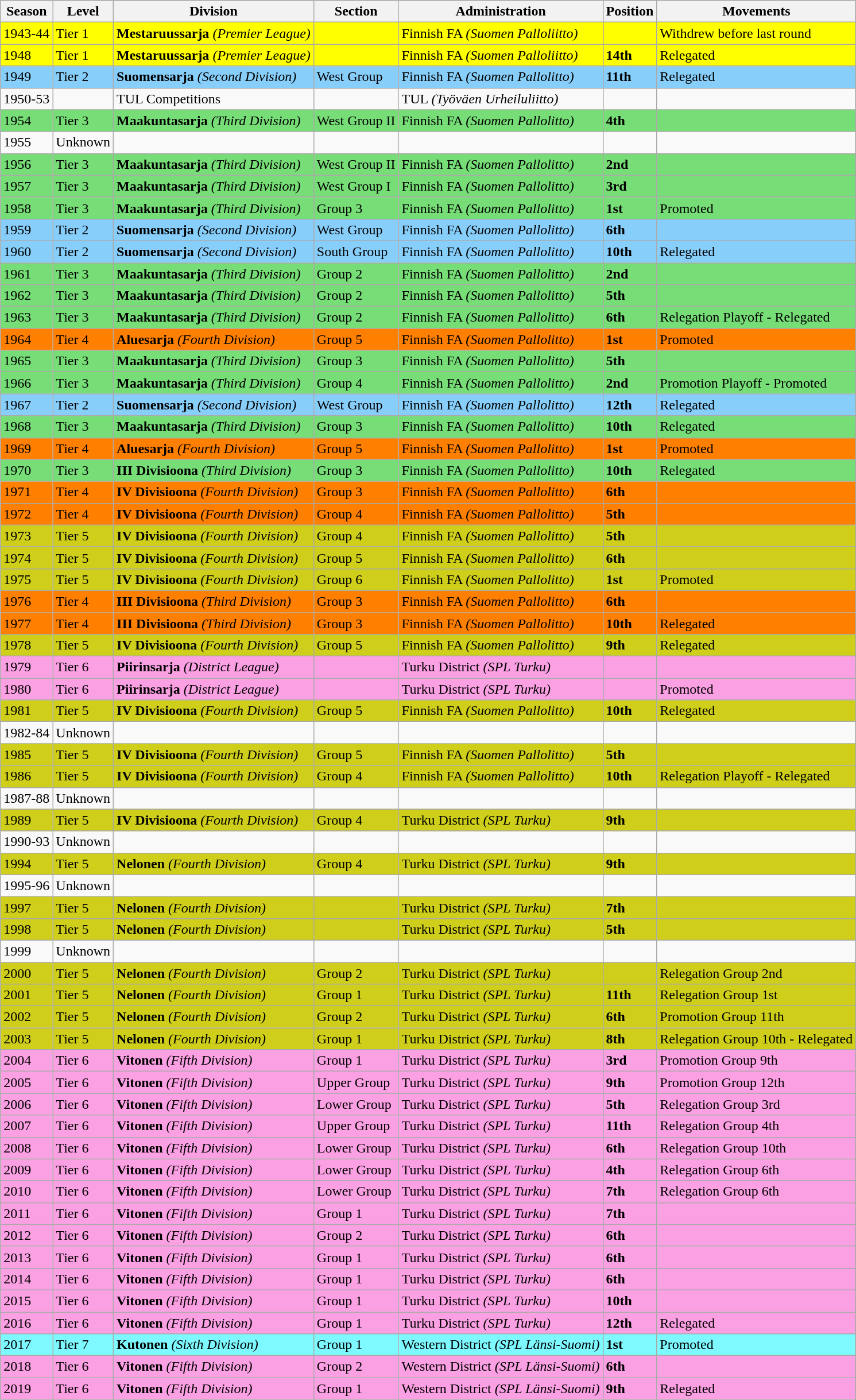<table class="wikitable">
<tr style="background:#f0f6fa;">
<th><strong>Season</strong></th>
<th><strong>Level</strong></th>
<th><strong>Division</strong></th>
<th><strong>Section</strong></th>
<th><strong>Administration</strong></th>
<th><strong>Position</strong></th>
<th><strong>Movements</strong></th>
</tr>
<tr>
<td style="background:#FFFF00;">1943-44</td>
<td style="background:#FFFF00;">Tier 1</td>
<td style="background:#FFFF00;"><strong>Mestaruussarja</strong> <em>(Premier League)</em></td>
<td style="background:#FFFF00;"></td>
<td style="background:#FFFF00;">Finnish FA <em>(Suomen Palloliitto)</em></td>
<td style="background:#FFFF00;"></td>
<td style="background:#FFFF00;">Withdrew before last round</td>
</tr>
<tr>
<td style="background:#FFFF00;">1948</td>
<td style="background:#FFFF00;">Tier 1</td>
<td style="background:#FFFF00;"><strong>Mestaruussarja</strong> <em>(Premier League)</em></td>
<td style="background:#FFFF00;"></td>
<td style="background:#FFFF00;">Finnish FA <em>(Suomen Palloliitto)</em></td>
<td style="background:#FFFF00;"><strong>14th</strong></td>
<td style="background:#FFFF00;">Relegated</td>
</tr>
<tr>
<td style="background:#87CEFA;">1949</td>
<td style="background:#87CEFA;">Tier 2</td>
<td style="background:#87CEFA;"><strong>Suomensarja</strong> <em>(Second Division)</em></td>
<td style="background:#87CEFA;">West Group</td>
<td style="background:#87CEFA;">Finnish FA <em>(Suomen Pallolitto)</em></td>
<td style="background:#87CEFA;"><strong>11th</strong></td>
<td style="background:#87CEFA;">Relegated</td>
</tr>
<tr>
<td style="background:;">1950-53</td>
<td style="background:;"></td>
<td style="background:;">TUL Competitions</td>
<td style="background:;"></td>
<td style="background:;">TUL <em>(Työväen Urheiluliitto)</em></td>
<td style="background:;"></td>
<td style="background:;"></td>
</tr>
<tr>
<td style="background:#77DD77;">1954</td>
<td style="background:#77DD77;">Tier 3</td>
<td style="background:#77DD77;"><strong>Maakuntasarja</strong> <em>(Third Division)</em></td>
<td style="background:#77DD77;">West Group II</td>
<td style="background:#77DD77;">Finnish FA <em>(Suomen Pallolitto)</em></td>
<td style="background:#77DD77;"><strong>4th</strong></td>
<td style="background:#77DD77;"></td>
</tr>
<tr>
<td style="background:;">1955</td>
<td style="background:;">Unknown</td>
<td style="background:;"></td>
<td style="background:;"></td>
<td style="background:;"></td>
<td style="background:;"></td>
<td style="background:;"></td>
</tr>
<tr>
<td style="background:#77DD77;">1956</td>
<td style="background:#77DD77;">Tier 3</td>
<td style="background:#77DD77;"><strong>Maakuntasarja</strong> <em>(Third Division)</em></td>
<td style="background:#77DD77;">West Group II</td>
<td style="background:#77DD77;">Finnish FA <em>(Suomen Pallolitto)</em></td>
<td style="background:#77DD77;"><strong>2nd</strong></td>
<td style="background:#77DD77;"></td>
</tr>
<tr>
<td style="background:#77DD77;">1957</td>
<td style="background:#77DD77;">Tier 3</td>
<td style="background:#77DD77;"><strong>Maakuntasarja</strong> <em>(Third Division)</em></td>
<td style="background:#77DD77;">West Group I</td>
<td style="background:#77DD77;">Finnish FA <em>(Suomen Pallolitto)</em></td>
<td style="background:#77DD77;"><strong>3rd</strong></td>
<td style="background:#77DD77;"></td>
</tr>
<tr>
<td style="background:#77DD77;">1958</td>
<td style="background:#77DD77;">Tier 3</td>
<td style="background:#77DD77;"><strong>Maakuntasarja</strong> <em>(Third Division)</em></td>
<td style="background:#77DD77;">Group 3</td>
<td style="background:#77DD77;">Finnish FA <em>(Suomen Pallolitto)</em></td>
<td style="background:#77DD77;"><strong>1st</strong></td>
<td style="background:#77DD77;">Promoted</td>
</tr>
<tr>
<td style="background:#87CEFA;">1959</td>
<td style="background:#87CEFA;">Tier 2</td>
<td style="background:#87CEFA;"><strong>Suomensarja</strong> <em>(Second Division)</em></td>
<td style="background:#87CEFA;">West Group</td>
<td style="background:#87CEFA;">Finnish FA <em>(Suomen Pallolitto)</em></td>
<td style="background:#87CEFA;"><strong>6th</strong></td>
<td style="background:#87CEFA;"></td>
</tr>
<tr>
<td style="background:#87CEFA;">1960</td>
<td style="background:#87CEFA;">Tier 2</td>
<td style="background:#87CEFA;"><strong>Suomensarja</strong> <em>(Second Division)</em></td>
<td style="background:#87CEFA;">South Group</td>
<td style="background:#87CEFA;">Finnish FA <em>(Suomen Pallolitto)</em></td>
<td style="background:#87CEFA;"><strong>10th</strong></td>
<td style="background:#87CEFA;">Relegated</td>
</tr>
<tr>
<td style="background:#77DD77;">1961</td>
<td style="background:#77DD77;">Tier 3</td>
<td style="background:#77DD77;"><strong>Maakuntasarja</strong> <em>(Third Division)</em></td>
<td style="background:#77DD77;">Group 2</td>
<td style="background:#77DD77;">Finnish FA <em>(Suomen Pallolitto)</em></td>
<td style="background:#77DD77;"><strong>2nd</strong></td>
<td style="background:#77DD77;"></td>
</tr>
<tr>
<td style="background:#77DD77;">1962</td>
<td style="background:#77DD77;">Tier 3</td>
<td style="background:#77DD77;"><strong>Maakuntasarja</strong> <em>(Third Division)</em></td>
<td style="background:#77DD77;">Group 2</td>
<td style="background:#77DD77;">Finnish FA <em>(Suomen Pallolitto)</em></td>
<td style="background:#77DD77;"><strong>5th</strong></td>
<td style="background:#77DD77;"></td>
</tr>
<tr>
<td style="background:#77DD77;">1963</td>
<td style="background:#77DD77;">Tier 3</td>
<td style="background:#77DD77;"><strong>Maakuntasarja</strong> <em>(Third Division)</em></td>
<td style="background:#77DD77;">Group 2</td>
<td style="background:#77DD77;">Finnish FA <em>(Suomen Pallolitto)</em></td>
<td style="background:#77DD77;"><strong>6th</strong></td>
<td style="background:#77DD77;">Relegation Playoff - Relegated</td>
</tr>
<tr>
<td style="background:#FF7F00;">1964</td>
<td style="background:#FF7F00;">Tier 4</td>
<td style="background:#FF7F00;"><strong>Aluesarja</strong> <em>(Fourth Division)</em></td>
<td style="background:#FF7F00;">Group 5</td>
<td style="background:#FF7F00;">Finnish FA <em>(Suomen Pallolitto)</em></td>
<td style="background:#FF7F00;"><strong>1st</strong></td>
<td style="background:#FF7F00;">Promoted</td>
</tr>
<tr>
<td style="background:#77DD77;">1965</td>
<td style="background:#77DD77;">Tier 3</td>
<td style="background:#77DD77;"><strong>Maakuntasarja</strong> <em>(Third Division)</em></td>
<td style="background:#77DD77;">Group 3</td>
<td style="background:#77DD77;">Finnish FA <em>(Suomen Pallolitto)</em></td>
<td style="background:#77DD77;"><strong>5th</strong></td>
<td style="background:#77DD77;"></td>
</tr>
<tr>
<td style="background:#77DD77;">1966</td>
<td style="background:#77DD77;">Tier 3</td>
<td style="background:#77DD77;"><strong>Maakuntasarja</strong> <em>(Third Division)</em></td>
<td style="background:#77DD77;">Group 4</td>
<td style="background:#77DD77;">Finnish FA <em>(Suomen Pallolitto)</em></td>
<td style="background:#77DD77;"><strong>2nd</strong></td>
<td style="background:#77DD77;">Promotion Playoff - Promoted</td>
</tr>
<tr>
<td style="background:#87CEFA;">1967</td>
<td style="background:#87CEFA;">Tier 2</td>
<td style="background:#87CEFA;"><strong>Suomensarja</strong> <em>(Second Division)</em></td>
<td style="background:#87CEFA;">West Group</td>
<td style="background:#87CEFA;">Finnish FA <em>(Suomen Pallolitto)</em></td>
<td style="background:#87CEFA;"><strong>12th</strong></td>
<td style="background:#87CEFA;">Relegated</td>
</tr>
<tr>
<td style="background:#77DD77;">1968</td>
<td style="background:#77DD77;">Tier 3</td>
<td style="background:#77DD77;"><strong>Maakuntasarja</strong> <em>(Third Division)</em></td>
<td style="background:#77DD77;">Group 3</td>
<td style="background:#77DD77;">Finnish FA <em>(Suomen Pallolitto)</em></td>
<td style="background:#77DD77;"><strong>10th</strong></td>
<td style="background:#77DD77;">Relegated</td>
</tr>
<tr>
<td style="background:#FF7F00;">1969</td>
<td style="background:#FF7F00;">Tier 4</td>
<td style="background:#FF7F00;"><strong>Aluesarja</strong> <em>(Fourth Division)</em></td>
<td style="background:#FF7F00;">Group 5</td>
<td style="background:#FF7F00;">Finnish FA <em>(Suomen Pallolitto)</em></td>
<td style="background:#FF7F00;"><strong>1st</strong></td>
<td style="background:#FF7F00;">Promoted</td>
</tr>
<tr>
<td style="background:#77DD77;">1970</td>
<td style="background:#77DD77;">Tier 3</td>
<td style="background:#77DD77;"><strong>III Divisioona</strong> <em>(Third Division)</em></td>
<td style="background:#77DD77;">Group 3</td>
<td style="background:#77DD77;">Finnish FA <em>(Suomen Pallolitto)</em></td>
<td style="background:#77DD77;"><strong>10th</strong></td>
<td style="background:#77DD77;">Relegated</td>
</tr>
<tr>
<td style="background:#FF7F00;">1971</td>
<td style="background:#FF7F00;">Tier 4</td>
<td style="background:#FF7F00;"><strong>IV Divisioona</strong> <em>(Fourth Division)</em></td>
<td style="background:#FF7F00;">Group 3</td>
<td style="background:#FF7F00;">Finnish FA <em>(Suomen Pallolitto)</em></td>
<td style="background:#FF7F00;"><strong>6th</strong></td>
<td style="background:#FF7F00;"></td>
</tr>
<tr>
<td style="background:#FF7F00;">1972</td>
<td style="background:#FF7F00;">Tier 4</td>
<td style="background:#FF7F00;"><strong>IV Divisioona</strong> <em>(Fourth Division)</em></td>
<td style="background:#FF7F00;">Group 4</td>
<td style="background:#FF7F00;">Finnish FA <em>(Suomen Pallolitto)</em></td>
<td style="background:#FF7F00;"><strong>5th</strong></td>
<td style="background:#FF7F00;"></td>
</tr>
<tr>
<td style="background:#CECE1B;">1973</td>
<td style="background:#CECE1B;">Tier 5</td>
<td style="background:#CECE1B;"><strong>IV Divisioona</strong> <em>(Fourth Division)</em></td>
<td style="background:#CECE1B;">Group 4</td>
<td style="background:#CECE1B;">Finnish FA <em>(Suomen Pallolitto)</em></td>
<td style="background:#CECE1B;"><strong>5th</strong></td>
<td style="background:#CECE1B;"></td>
</tr>
<tr>
<td style="background:#CECE1B;">1974</td>
<td style="background:#CECE1B;">Tier 5</td>
<td style="background:#CECE1B;"><strong>IV Divisioona</strong> <em>(Fourth Division)</em></td>
<td style="background:#CECE1B;">Group 5</td>
<td style="background:#CECE1B;">Finnish FA <em>(Suomen Pallolitto)</em></td>
<td style="background:#CECE1B;"><strong>6th</strong></td>
<td style="background:#CECE1B;"></td>
</tr>
<tr>
<td style="background:#CECE1B;">1975</td>
<td style="background:#CECE1B;">Tier 5</td>
<td style="background:#CECE1B;"><strong>IV Divisioona</strong> <em>(Fourth Division)</em></td>
<td style="background:#CECE1B;">Group 6</td>
<td style="background:#CECE1B;">Finnish FA <em>(Suomen Pallolitto)</em></td>
<td style="background:#CECE1B;"><strong>1st</strong></td>
<td style="background:#CECE1B;">Promoted</td>
</tr>
<tr>
<td style="background:#FF7F00;">1976</td>
<td style="background:#FF7F00;">Tier 4</td>
<td style="background:#FF7F00;"><strong>III Divisioona</strong> <em>(Third Division)</em></td>
<td style="background:#FF7F00;">Group 3</td>
<td style="background:#FF7F00;">Finnish FA <em>(Suomen Pallolitto)</em></td>
<td style="background:#FF7F00;"><strong>6th</strong></td>
<td style="background:#FF7F00;"></td>
</tr>
<tr>
<td style="background:#FF7F00;">1977</td>
<td style="background:#FF7F00;">Tier 4</td>
<td style="background:#FF7F00;"><strong>III Divisioona</strong> <em>(Third Division)</em></td>
<td style="background:#FF7F00;">Group 3</td>
<td style="background:#FF7F00;">Finnish FA <em>(Suomen Pallolitto)</em></td>
<td style="background:#FF7F00;"><strong>10th</strong></td>
<td style="background:#FF7F00;">Relegated</td>
</tr>
<tr>
<td style="background:#CECE1B;">1978</td>
<td style="background:#CECE1B;">Tier 5</td>
<td style="background:#CECE1B;"><strong>IV Divisioona</strong> <em>(Fourth Division)</em></td>
<td style="background:#CECE1B;">Group 5</td>
<td style="background:#CECE1B;">Finnish FA <em>(Suomen Pallolitto)</em></td>
<td style="background:#CECE1B;"><strong>9th</strong></td>
<td style="background:#CECE1B;">Relegated</td>
</tr>
<tr>
<td style="background:#FBA0E3;">1979</td>
<td style="background:#FBA0E3;">Tier 6</td>
<td style="background:#FBA0E3;"><strong>Piirinsarja</strong> <em>(District League)</em></td>
<td style="background:#FBA0E3;"></td>
<td style="background:#FBA0E3;">Turku District <em>(SPL Turku)</em></td>
<td style="background:#FBA0E3;"></td>
<td style="background:#FBA0E3;"></td>
</tr>
<tr>
<td style="background:#FBA0E3;">1980</td>
<td style="background:#FBA0E3;">Tier 6</td>
<td style="background:#FBA0E3;"><strong>Piirinsarja</strong> <em>(District League)</em></td>
<td style="background:#FBA0E3;"></td>
<td style="background:#FBA0E3;">Turku District <em>(SPL Turku)</em></td>
<td style="background:#FBA0E3;"></td>
<td style="background:#FBA0E3;">Promoted</td>
</tr>
<tr>
<td style="background:#CECE1B;">1981</td>
<td style="background:#CECE1B;">Tier 5</td>
<td style="background:#CECE1B;"><strong>IV Divisioona</strong> <em>(Fourth Division)</em></td>
<td style="background:#CECE1B;">Group 5</td>
<td style="background:#CECE1B;">Finnish FA <em>(Suomen Pallolitto)</em></td>
<td style="background:#CECE1B;"><strong>10th</strong></td>
<td style="background:#CECE1B;">Relegated</td>
</tr>
<tr>
<td style="background:;">1982-84</td>
<td style="background:;">Unknown</td>
<td style="background:;"></td>
<td style="background:;"></td>
<td style="background:;"></td>
<td style="background:;"></td>
<td style="background:;"></td>
</tr>
<tr>
<td style="background:#CECE1B;">1985</td>
<td style="background:#CECE1B;">Tier 5</td>
<td style="background:#CECE1B;"><strong>IV Divisioona</strong> <em>(Fourth Division)</em></td>
<td style="background:#CECE1B;">Group 5</td>
<td style="background:#CECE1B;">Finnish FA <em>(Suomen Pallolitto)</em></td>
<td style="background:#CECE1B;"><strong>5th</strong></td>
<td style="background:#CECE1B;"></td>
</tr>
<tr>
<td style="background:#CECE1B;">1986</td>
<td style="background:#CECE1B;">Tier 5</td>
<td style="background:#CECE1B;"><strong>IV Divisioona</strong> <em>(Fourth Division)</em></td>
<td style="background:#CECE1B;">Group 4</td>
<td style="background:#CECE1B;">Finnish FA <em>(Suomen Pallolitto)</em></td>
<td style="background:#CECE1B;"><strong>10th</strong></td>
<td style="background:#CECE1B;">Relegation Playoff - Relegated</td>
</tr>
<tr>
<td style="background:;">1987-88</td>
<td style="background:;">Unknown</td>
<td style="background:;"></td>
<td style="background:;"></td>
<td style="background:;"></td>
<td style="background:;"></td>
<td style="background:;"></td>
</tr>
<tr>
<td style="background:#CECE1B;">1989</td>
<td style="background:#CECE1B;">Tier 5</td>
<td style="background:#CECE1B;"><strong>IV Divisioona</strong> <em>(Fourth Division)</em></td>
<td style="background:#CECE1B;">Group 4</td>
<td style="background:#CECE1B;">Turku District <em>(SPL Turku)</em></td>
<td style="background:#CECE1B;"><strong>9th</strong></td>
<td style="background:#CECE1B;"></td>
</tr>
<tr>
<td style="background:;">1990-93</td>
<td style="background:;">Unknown</td>
<td style="background:;"></td>
<td style="background:;"></td>
<td style="background:;"></td>
<td style="background:;"></td>
<td style="background:;"></td>
</tr>
<tr>
<td style="background:#CECE1B;">1994</td>
<td style="background:#CECE1B;">Tier 5</td>
<td style="background:#CECE1B;"><strong>Nelonen</strong> <em>(Fourth Division)</em></td>
<td style="background:#CECE1B;">Group 4</td>
<td style="background:#CECE1B;">Turku District <em>(SPL Turku)</em></td>
<td style="background:#CECE1B;"><strong>9th</strong></td>
<td style="background:#CECE1B;"></td>
</tr>
<tr>
<td style="background:;">1995-96</td>
<td style="background:;">Unknown</td>
<td style="background:;"></td>
<td style="background:;"></td>
<td style="background:;"></td>
<td style="background:;"></td>
<td style="background:;"></td>
</tr>
<tr>
<td style="background:#CECE1B;">1997</td>
<td style="background:#CECE1B;">Tier 5</td>
<td style="background:#CECE1B;"><strong>Nelonen</strong> <em>(Fourth Division)</em></td>
<td style="background:#CECE1B;"></td>
<td style="background:#CECE1B;">Turku District <em>(SPL Turku)</em></td>
<td style="background:#CECE1B;"><strong>7th</strong></td>
<td style="background:#CECE1B;"></td>
</tr>
<tr>
<td style="background:#CECE1B;">1998</td>
<td style="background:#CECE1B;">Tier 5</td>
<td style="background:#CECE1B;"><strong>Nelonen</strong> <em>(Fourth Division)</em></td>
<td style="background:#CECE1B;"></td>
<td style="background:#CECE1B;">Turku District <em>(SPL Turku)</em></td>
<td style="background:#CECE1B;"><strong>5th</strong></td>
<td style="background:#CECE1B;"></td>
</tr>
<tr>
<td style="background:;">1999</td>
<td style="background:;">Unknown</td>
<td style="background:;"></td>
<td style="background:;"></td>
<td style="background:;"></td>
<td style="background:;"></td>
<td style="background:;"></td>
</tr>
<tr>
<td style="background:#CECE1B;">2000</td>
<td style="background:#CECE1B;">Tier 5</td>
<td style="background:#CECE1B;"><strong>Nelonen</strong> <em>(Fourth Division)</em></td>
<td style="background:#CECE1B;">Group 2</td>
<td style="background:#CECE1B;">Turku District <em>(SPL Turku)</em></td>
<td style="background:#CECE1B;"></td>
<td style="background:#CECE1B;">Relegation Group 2nd</td>
</tr>
<tr>
<td style="background:#CECE1B;">2001</td>
<td style="background:#CECE1B;">Tier 5</td>
<td style="background:#CECE1B;"><strong>Nelonen</strong> <em>(Fourth Division)</em></td>
<td style="background:#CECE1B;">Group 1</td>
<td style="background:#CECE1B;">Turku District <em>(SPL Turku)</em></td>
<td style="background:#CECE1B;"><strong>11th</strong></td>
<td style="background:#CECE1B;">Relegation Group 1st</td>
</tr>
<tr>
<td style="background:#CECE1B;">2002</td>
<td style="background:#CECE1B;">Tier 5</td>
<td style="background:#CECE1B;"><strong>Nelonen</strong> <em>(Fourth Division)</em></td>
<td style="background:#CECE1B;">Group 2</td>
<td style="background:#CECE1B;">Turku District <em>(SPL Turku)</em></td>
<td style="background:#CECE1B;"><strong>6th</strong></td>
<td style="background:#CECE1B;">Promotion Group 11th</td>
</tr>
<tr>
<td style="background:#CECE1B;">2003</td>
<td style="background:#CECE1B;">Tier 5</td>
<td style="background:#CECE1B;"><strong>Nelonen</strong> <em>(Fourth Division)</em></td>
<td style="background:#CECE1B;">Group 1</td>
<td style="background:#CECE1B;">Turku District <em>(SPL Turku)</em></td>
<td style="background:#CECE1B;"><strong>8th</strong></td>
<td style="background:#CECE1B;">Relegation Group 10th - Relegated</td>
</tr>
<tr>
<td style="background:#FBA0E3;">2004</td>
<td style="background:#FBA0E3;">Tier 6</td>
<td style="background:#FBA0E3;"><strong>Vitonen</strong> <em>(Fifth Division)</em></td>
<td style="background:#FBA0E3;">Group 1</td>
<td style="background:#FBA0E3;">Turku District <em>(SPL Turku)</em></td>
<td style="background:#FBA0E3;"><strong>3rd</strong></td>
<td style="background:#FBA0E3;">Promotion Group 9th</td>
</tr>
<tr>
<td style="background:#FBA0E3;">2005</td>
<td style="background:#FBA0E3;">Tier 6</td>
<td style="background:#FBA0E3;"><strong>Vitonen</strong> <em>(Fifth Division)</em></td>
<td style="background:#FBA0E3;">Upper Group</td>
<td style="background:#FBA0E3;">Turku District <em>(SPL Turku)</em></td>
<td style="background:#FBA0E3;"><strong>9th</strong></td>
<td style="background:#FBA0E3;">Promotion Group 12th</td>
</tr>
<tr>
<td style="background:#FBA0E3;">2006</td>
<td style="background:#FBA0E3;">Tier 6</td>
<td style="background:#FBA0E3;"><strong>Vitonen</strong> <em>(Fifth Division)</em></td>
<td style="background:#FBA0E3;">Lower Group</td>
<td style="background:#FBA0E3;">Turku District <em>(SPL Turku)</em></td>
<td style="background:#FBA0E3;"><strong>5th</strong></td>
<td style="background:#FBA0E3;">Relegation Group 3rd</td>
</tr>
<tr>
<td style="background:#FBA0E3;">2007</td>
<td style="background:#FBA0E3;">Tier 6</td>
<td style="background:#FBA0E3;"><strong>Vitonen</strong> <em>(Fifth Division)</em></td>
<td style="background:#FBA0E3;">Upper Group</td>
<td style="background:#FBA0E3;">Turku District <em>(SPL Turku)</em></td>
<td style="background:#FBA0E3;"><strong>11th</strong></td>
<td style="background:#FBA0E3;">Relegation Group 4th</td>
</tr>
<tr>
<td style="background:#FBA0E3;">2008</td>
<td style="background:#FBA0E3;">Tier 6</td>
<td style="background:#FBA0E3;"><strong>Vitonen</strong> <em>(Fifth Division)</em></td>
<td style="background:#FBA0E3;">Lower Group</td>
<td style="background:#FBA0E3;">Turku District <em>(SPL Turku)</em></td>
<td style="background:#FBA0E3;"><strong>6th</strong></td>
<td style="background:#FBA0E3;">Relegation Group 10th</td>
</tr>
<tr>
<td style="background:#FBA0E3;">2009</td>
<td style="background:#FBA0E3;">Tier 6</td>
<td style="background:#FBA0E3;"><strong>Vitonen</strong> <em>(Fifth Division)</em></td>
<td style="background:#FBA0E3;">Lower Group</td>
<td style="background:#FBA0E3;">Turku District <em>(SPL Turku)</em></td>
<td style="background:#FBA0E3;"><strong>4th</strong></td>
<td style="background:#FBA0E3;">Relegation Group 6th</td>
</tr>
<tr>
<td style="background:#FBA0E3;">2010</td>
<td style="background:#FBA0E3;">Tier 6</td>
<td style="background:#FBA0E3;"><strong>Vitonen</strong> <em>(Fifth Division)</em></td>
<td style="background:#FBA0E3;">Lower Group</td>
<td style="background:#FBA0E3;">Turku District <em>(SPL Turku)</em></td>
<td style="background:#FBA0E3;"><strong>7th</strong></td>
<td style="background:#FBA0E3;">Relegation Group 6th</td>
</tr>
<tr>
<td style="background:#FBA0E3;">2011</td>
<td style="background:#FBA0E3;">Tier 6</td>
<td style="background:#FBA0E3;"><strong>Vitonen</strong> <em>(Fifth Division)</em></td>
<td style="background:#FBA0E3;">Group 1</td>
<td style="background:#FBA0E3;">Turku District <em>(SPL Turku)</em></td>
<td style="background:#FBA0E3;"><strong>7th</strong></td>
<td style="background:#FBA0E3;"></td>
</tr>
<tr>
<td style="background:#FBA0E3;">2012</td>
<td style="background:#FBA0E3;">Tier 6</td>
<td style="background:#FBA0E3;"><strong>Vitonen</strong> <em>(Fifth Division)</em></td>
<td style="background:#FBA0E3;">Group 2</td>
<td style="background:#FBA0E3;">Turku District <em>(SPL Turku)</em></td>
<td style="background:#FBA0E3;"><strong>6th</strong></td>
<td style="background:#FBA0E3;"></td>
</tr>
<tr>
<td style="background:#FBA0E3;">2013</td>
<td style="background:#FBA0E3;">Tier 6</td>
<td style="background:#FBA0E3;"><strong>Vitonen</strong> <em>(Fifth Division)</em></td>
<td style="background:#FBA0E3;">Group 1</td>
<td style="background:#FBA0E3;">Turku District <em>(SPL Turku)</em></td>
<td style="background:#FBA0E3;"><strong>6th</strong></td>
<td style="background:#FBA0E3;"></td>
</tr>
<tr>
<td style="background:#FBA0E3;">2014</td>
<td style="background:#FBA0E3;">Tier 6</td>
<td style="background:#FBA0E3;"><strong>Vitonen</strong> <em>(Fifth Division)</em></td>
<td style="background:#FBA0E3;">Group 1</td>
<td style="background:#FBA0E3;">Turku District <em>(SPL Turku)</em></td>
<td style="background:#FBA0E3;"><strong>6th</strong></td>
<td style="background:#FBA0E3;"></td>
</tr>
<tr>
<td style="background:#FBA0E3;">2015</td>
<td style="background:#FBA0E3;">Tier 6</td>
<td style="background:#FBA0E3;"><strong>Vitonen</strong> <em>(Fifth Division)</em></td>
<td style="background:#FBA0E3;">Group 1</td>
<td style="background:#FBA0E3;">Turku District <em>(SPL Turku)</em></td>
<td style="background:#FBA0E3;"><strong>10th</strong></td>
<td style="background:#FBA0E3;"></td>
</tr>
<tr>
<td style="background:#FBA0E3;">2016</td>
<td style="background:#FBA0E3;">Tier 6</td>
<td style="background:#FBA0E3;"><strong>Vitonen</strong> <em>(Fifth Division)</em></td>
<td style="background:#FBA0E3;">Group 1</td>
<td style="background:#FBA0E3;">Turku District <em>(SPL Turku)</em></td>
<td style="background:#FBA0E3;"><strong>12th</strong></td>
<td style="background:#FBA0E3;">Relegated</td>
</tr>
<tr>
<td style="background:#7DF9FF;">2017</td>
<td style="background:#7DF9FF;">Tier 7</td>
<td style="background:#7DF9FF;"><strong>Kutonen</strong> <em>(Sixth Division)</em></td>
<td style="background:#7DF9FF;">Group 1</td>
<td style="background:#7DF9FF;">Western District <em>(SPL Länsi-Suomi)</em></td>
<td style="background:#7DF9FF;"><strong>1st</strong></td>
<td style="background:#7DF9FF;">Promoted</td>
</tr>
<tr>
<td style="background:#FBA0E3;">2018</td>
<td style="background:#FBA0E3;">Tier 6</td>
<td style="background:#FBA0E3;"><strong>Vitonen</strong> <em>(Fifth Division)</em></td>
<td style="background:#FBA0E3;">Group 2</td>
<td style="background:#FBA0E3;">Western District <em>(SPL Länsi-Suomi)</em></td>
<td style="background:#FBA0E3;"><strong>6th</strong></td>
<td style="background:#FBA0E3;"></td>
</tr>
<tr>
<td style="background:#FBA0E3;">2019</td>
<td style="background:#FBA0E3;">Tier 6</td>
<td style="background:#FBA0E3;"><strong>Vitonen</strong> <em>(Fifth Division)</em></td>
<td style="background:#FBA0E3;">Group 1</td>
<td style="background:#FBA0E3;">Western District <em>(SPL Länsi-Suomi)</em></td>
<td style="background:#FBA0E3;"><strong>9th</strong></td>
<td style="background:#FBA0E3;">Relegated</td>
</tr>
</table>
